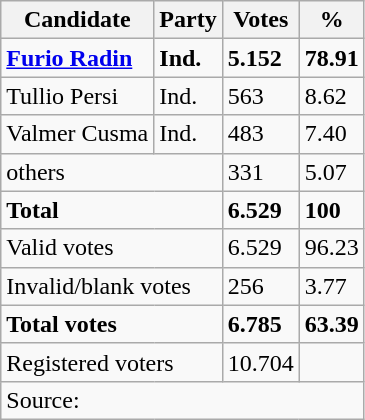<table class="wikitable" style="text-align: left;">
<tr>
<th>Candidate</th>
<th>Party</th>
<th>Votes</th>
<th>%</th>
</tr>
<tr>
<td><strong><a href='#'>Furio Radin</a></strong></td>
<td><strong>Ind.</strong></td>
<td><strong>5.152</strong></td>
<td><strong>78.91</strong></td>
</tr>
<tr>
<td>Tullio Persi</td>
<td>Ind.</td>
<td>563</td>
<td>8.62</td>
</tr>
<tr>
<td>Valmer Cusma</td>
<td>Ind.</td>
<td>483</td>
<td>7.40</td>
</tr>
<tr>
<td colspan="2">others</td>
<td>331</td>
<td>5.07</td>
</tr>
<tr>
<td colspan="2"><strong>Total</strong></td>
<td><strong>6.529</strong></td>
<td><strong>100</strong></td>
</tr>
<tr>
<td colspan="2">Valid votes</td>
<td>6.529</td>
<td>96.23</td>
</tr>
<tr>
<td colspan="2">Invalid/blank votes</td>
<td>256</td>
<td>3.77</td>
</tr>
<tr>
<td colspan="2"><strong>Total votes</strong></td>
<td><strong>6.785</strong></td>
<td><strong>63.39</strong></td>
</tr>
<tr>
<td colspan="2">Registered voters</td>
<td>10.704</td>
<td></td>
</tr>
<tr>
<td colspan="4">Source: </td>
</tr>
</table>
